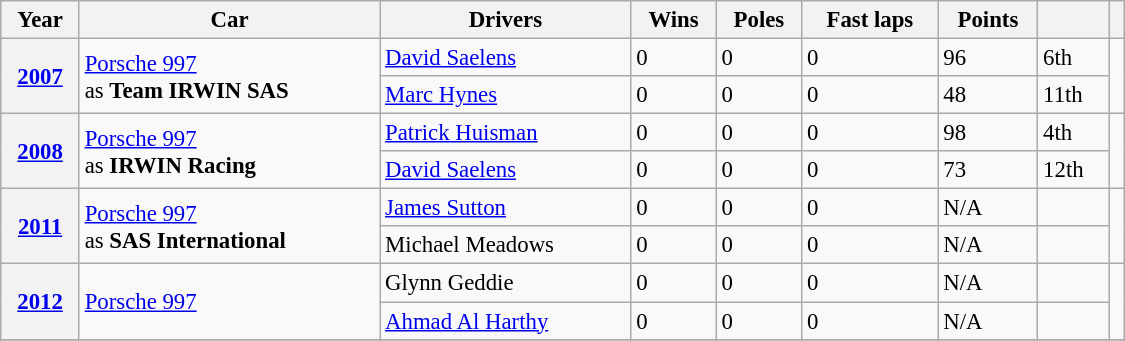<table class="wikitable" style="font-size:95%; width:750px">
<tr>
<th>Year</th>
<th>Car</th>
<th>Drivers</th>
<th>Wins</th>
<th>Poles</th>
<th>Fast laps</th>
<th>Points</th>
<th></th>
<th></th>
</tr>
<tr>
<th rowspan=2><strong><a href='#'>2007</a></strong></th>
<td rowspan=2><a href='#'>Porsche 997</a><br>as <strong>Team IRWIN SAS</strong></td>
<td> <a href='#'>David Saelens</a></td>
<td>0</td>
<td>0</td>
<td>0</td>
<td>96</td>
<td>6th</td>
<td rowspan=2></td>
</tr>
<tr>
<td> <a href='#'>Marc Hynes</a></td>
<td>0</td>
<td>0</td>
<td>0</td>
<td>48</td>
<td>11th</td>
</tr>
<tr>
<th rowspan=2><strong><a href='#'>2008</a></strong></th>
<td rowspan=2><a href='#'>Porsche 997</a><br>as <strong>IRWIN Racing</strong></td>
<td> <a href='#'>Patrick Huisman</a></td>
<td>0</td>
<td>0</td>
<td>0</td>
<td>98</td>
<td>4th</td>
<td rowspan=2></td>
</tr>
<tr>
<td> <a href='#'>David Saelens</a></td>
<td>0</td>
<td>0</td>
<td>0</td>
<td>73</td>
<td>12th</td>
</tr>
<tr>
<th rowspan=2><strong><a href='#'>2011</a></strong></th>
<td rowspan=2><a href='#'>Porsche 997</a><br>as <strong>SAS International</strong></td>
<td> <a href='#'>James Sutton</a></td>
<td>0</td>
<td>0</td>
<td>0</td>
<td>N/A</td>
<td><em></em></td>
<td rowspan=2></td>
</tr>
<tr>
<td> Michael Meadows</td>
<td>0</td>
<td>0</td>
<td>0</td>
<td>N/A</td>
<td><em></em></td>
</tr>
<tr>
<th rowspan=2><strong><a href='#'>2012</a></strong></th>
<td rowspan=2><a href='#'>Porsche 997</a></td>
<td> Glynn Geddie</td>
<td>0</td>
<td>0</td>
<td>0</td>
<td>N/A</td>
<td><em></em></td>
<td rowspan=2></td>
</tr>
<tr>
<td> <a href='#'>Ahmad Al Harthy</a></td>
<td>0</td>
<td>0</td>
<td>0</td>
<td>N/A</td>
<td><em></em></td>
</tr>
<tr>
</tr>
</table>
